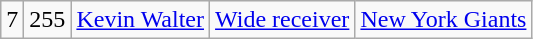<table class="wikitable" style="text-align:center">
<tr>
<td>7</td>
<td>255</td>
<td><a href='#'>Kevin Walter</a></td>
<td><a href='#'>Wide receiver</a></td>
<td><a href='#'>New York Giants</a></td>
</tr>
</table>
